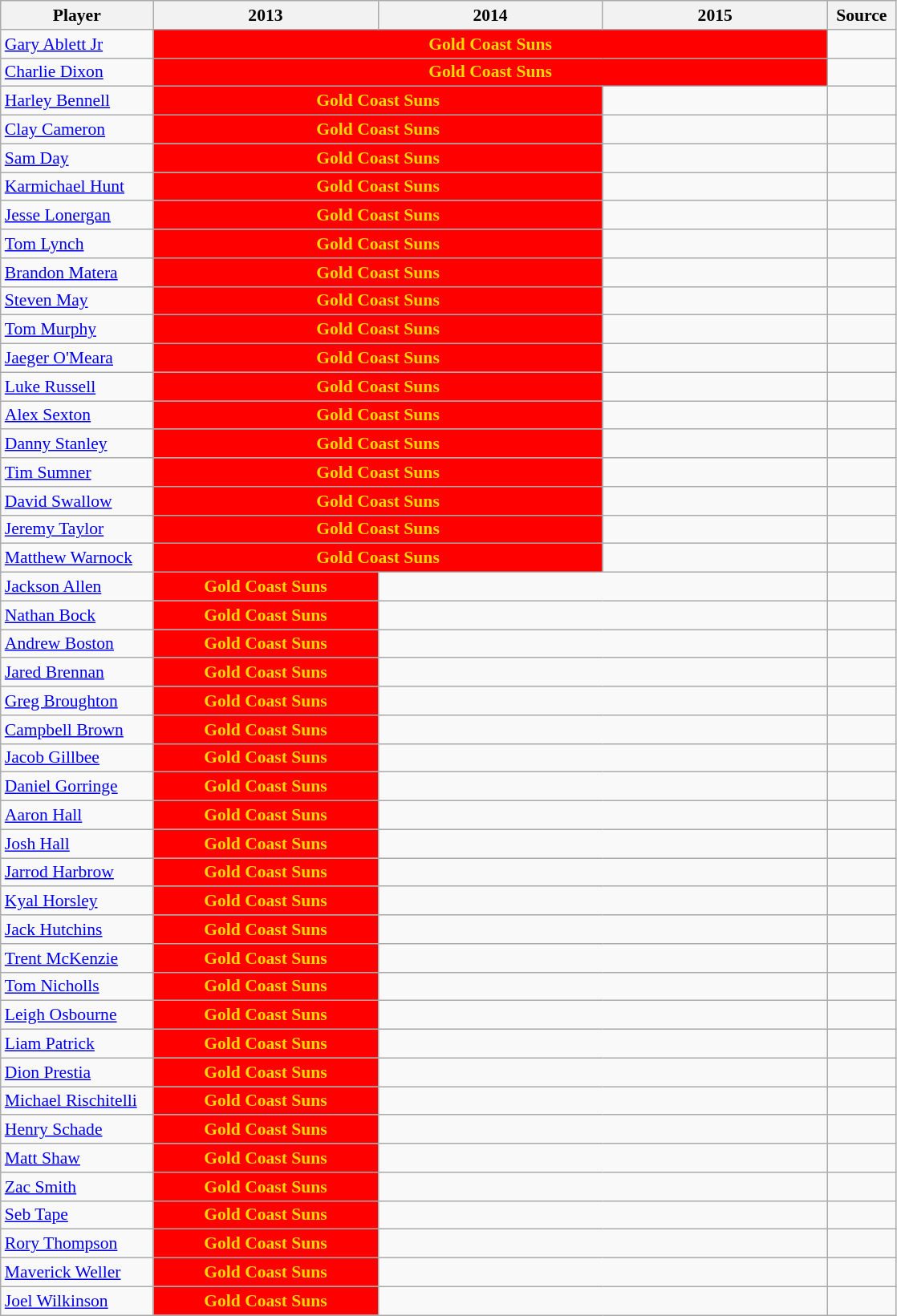<table class="wikitable" style="font-size:90%">
<tr>
<th style="width:120px;">Player</th>
<th style="width:180px;">2013</th>
<th style="width:180px;">2014</th>
<th style="width:180px;">2015</th>
<th style="width:50px;">Source</th>
</tr>
<tr>
<td><a href='#'>Gary Ablett Jr</a></td>
<td colspan="3" style="background:red; text-align:center; color:gold;"><strong>Gold Coast Suns</strong></td>
<td style="text-align:center;"></td>
</tr>
<tr>
<td><a href='#'>Charlie Dixon</a></td>
<td colspan="3" style="background:red; text-align:center; color:gold;"><strong>Gold Coast Suns</strong></td>
<td style="text-align:center;"></td>
</tr>
<tr>
<td><a href='#'>Harley Bennell</a></td>
<td colspan="2" style="background:red; text-align:center; color:gold;"><strong>Gold Coast Suns</strong></td>
<td></td>
<td style="text-align:center;"></td>
</tr>
<tr>
<td><a href='#'>Clay Cameron</a></td>
<td colspan="2" style="background:red; text-align:center; color:gold;"><strong>Gold Coast Suns</strong></td>
<td></td>
<td></td>
</tr>
<tr>
<td><a href='#'>Sam Day</a></td>
<td colspan="2" style="background:red; text-align:center; color:gold;"><strong>Gold Coast Suns</strong></td>
<td></td>
<td></td>
</tr>
<tr>
<td><a href='#'>Karmichael Hunt</a></td>
<td colspan="2" style="background:red; text-align:center; color:gold;"><strong>Gold Coast Suns</strong></td>
<td></td>
<td style="text-align:center;"></td>
</tr>
<tr>
<td><a href='#'>Jesse Lonergan</a></td>
<td colspan="2" style="background:red; text-align:center; color:gold;"><strong>Gold Coast Suns</strong></td>
<td></td>
<td></td>
</tr>
<tr>
<td><a href='#'>Tom Lynch</a></td>
<td colspan="2" style="background:red; text-align:center; color:gold;"><strong>Gold Coast Suns</strong></td>
<td></td>
<td></td>
</tr>
<tr>
<td><a href='#'>Brandon Matera</a></td>
<td colspan="2" style="background:red; text-align:center; color:gold;"><strong>Gold Coast Suns</strong></td>
<td></td>
<td></td>
</tr>
<tr>
<td><a href='#'>Steven May</a></td>
<td colspan="2" style="background:red; text-align:center; color:gold;"><strong>Gold Coast Suns</strong></td>
<td></td>
<td></td>
</tr>
<tr>
<td><a href='#'>Tom Murphy</a></td>
<td colspan="2" style="background:red; text-align:center; color:gold;"><strong>Gold Coast Suns</strong></td>
<td></td>
<td></td>
</tr>
<tr>
<td><a href='#'>Jaeger O'Meara</a></td>
<td colspan="2" style="background:red; text-align:center; color:gold;"><strong>Gold Coast Suns</strong></td>
<td></td>
<td></td>
</tr>
<tr>
<td><a href='#'>Luke Russell</a></td>
<td colspan="2" style="background:red; text-align:center; color:gold;"><strong>Gold Coast Suns</strong></td>
<td></td>
<td></td>
</tr>
<tr>
<td><a href='#'>Alex Sexton</a></td>
<td colspan="2" style="background:red; text-align:center; color:gold;"><strong>Gold Coast Suns</strong></td>
<td></td>
<td></td>
</tr>
<tr>
<td><a href='#'>Danny Stanley</a></td>
<td colspan="2" style="background:red; text-align:center; color:gold;"><strong>Gold Coast Suns</strong></td>
<td></td>
<td></td>
</tr>
<tr>
<td><a href='#'>Tim Sumner</a></td>
<td colspan="2" style="background:red; text-align:center; color:gold;"><strong>Gold Coast Suns</strong></td>
<td></td>
<td></td>
</tr>
<tr>
<td><a href='#'>David Swallow</a></td>
<td colspan="2" style="background:red; text-align:center; color:gold;"><strong>Gold Coast Suns</strong></td>
<td></td>
<td></td>
</tr>
<tr>
<td><a href='#'>Jeremy Taylor</a></td>
<td colspan="2" style="background:red; text-align:center; color:gold;"><strong>Gold Coast Suns</strong></td>
<td></td>
<td></td>
</tr>
<tr>
<td><a href='#'>Matthew Warnock</a></td>
<td colspan="2" style="background:red; text-align:center; color:gold;"><strong>Gold Coast Suns</strong></td>
<td></td>
<td></td>
</tr>
<tr>
<td><a href='#'>Jackson Allen</a></td>
<td style="background:red; text-align:center; color:gold;"><strong>Gold Coast Suns</strong></td>
<td colspan="2"></td>
<td></td>
</tr>
<tr>
<td><a href='#'>Nathan Bock</a></td>
<td style="background:red; text-align:center; color:gold;"><strong>Gold Coast Suns</strong></td>
<td colspan="2"></td>
<td style="text-align:center;"></td>
</tr>
<tr>
<td><a href='#'>Andrew Boston</a></td>
<td style="background:red; text-align:center; color:gold;"><strong>Gold Coast Suns</strong></td>
<td colspan="2"></td>
<td></td>
</tr>
<tr>
<td><a href='#'>Jared Brennan</a></td>
<td style="background:red; text-align:center; color:gold;"><strong>Gold Coast Suns</strong></td>
<td colspan="2"></td>
<td></td>
</tr>
<tr>
<td><a href='#'>Greg Broughton</a></td>
<td style="background:red; text-align:center; color:gold;"><strong>Gold Coast Suns</strong></td>
<td colspan="2"></td>
<td></td>
</tr>
<tr>
<td><a href='#'>Campbell Brown</a></td>
<td style="background:red; text-align:center; color:gold;"><strong>Gold Coast Suns</strong></td>
<td colspan="2"></td>
<td></td>
</tr>
<tr>
<td><a href='#'>Jacob Gillbee</a></td>
<td style="background:red; text-align:center; color:gold;"><strong>Gold Coast Suns</strong></td>
<td colspan="2"></td>
<td></td>
</tr>
<tr>
<td><a href='#'>Daniel Gorringe</a></td>
<td style="background:red; text-align:center; color:gold;"><strong>Gold Coast Suns</strong></td>
<td colspan="2"></td>
<td></td>
</tr>
<tr>
<td><a href='#'>Aaron Hall</a></td>
<td style="background:red; text-align:center; color:gold;"><strong>Gold Coast Suns</strong></td>
<td colspan="2"></td>
<td></td>
</tr>
<tr>
<td><a href='#'>Josh Hall</a></td>
<td style="background:red; text-align:center; color:gold;"><strong>Gold Coast Suns</strong></td>
<td colspan="2"></td>
<td></td>
</tr>
<tr>
<td><a href='#'>Jarrod Harbrow</a></td>
<td style="background:red; text-align:center; color:gold;"><strong>Gold Coast Suns</strong></td>
<td colspan="2"></td>
<td></td>
</tr>
<tr>
<td><a href='#'>Kyal Horsley</a></td>
<td style="background:red; text-align:center; color:gold;"><strong>Gold Coast Suns</strong></td>
<td colspan="2"></td>
<td></td>
</tr>
<tr>
<td><a href='#'>Jack Hutchins</a></td>
<td style="background:red; text-align:center; color:gold;"><strong>Gold Coast Suns</strong></td>
<td colspan="2"></td>
<td></td>
</tr>
<tr>
<td><a href='#'>Trent McKenzie</a></td>
<td style="background:red; text-align:center; color:gold;"><strong>Gold Coast Suns</strong></td>
<td colspan="2"></td>
<td></td>
</tr>
<tr>
<td><a href='#'>Tom Nicholls</a></td>
<td style="background:red; text-align:center; color:gold;"><strong>Gold Coast Suns</strong></td>
<td colspan="2"></td>
<td></td>
</tr>
<tr>
<td><a href='#'>Leigh Osbourne</a></td>
<td style="background:red; text-align:center; color:gold;"><strong>Gold Coast Suns</strong></td>
<td colspan="2"></td>
<td></td>
</tr>
<tr>
<td><a href='#'>Liam Patrick</a></td>
<td style="background:red; text-align:center; color:gold;"><strong>Gold Coast Suns</strong></td>
<td colspan="2"></td>
<td></td>
</tr>
<tr>
<td><a href='#'>Dion Prestia</a></td>
<td style="background:red; text-align:center; color:gold;"><strong>Gold Coast Suns</strong></td>
<td colspan="2"></td>
<td></td>
</tr>
<tr>
<td><a href='#'>Michael Rischitelli</a></td>
<td style="background:red; text-align:center; color:gold;"><strong>Gold Coast Suns</strong></td>
<td colspan="2"></td>
<td></td>
</tr>
<tr>
<td><a href='#'>Henry Schade</a></td>
<td style="background:red; text-align:center; color:gold;"><strong>Gold Coast Suns</strong></td>
<td colspan="2"></td>
<td></td>
</tr>
<tr>
<td><a href='#'>Matt Shaw</a></td>
<td style="background:red; text-align:center; color:gold;"><strong>Gold Coast Suns</strong></td>
<td colspan="2"></td>
<td></td>
</tr>
<tr>
<td><a href='#'>Zac Smith</a></td>
<td style="background:red; text-align:center; color:gold;"><strong>Gold Coast Suns</strong></td>
<td colspan="2"></td>
<td></td>
</tr>
<tr>
<td><a href='#'>Seb Tape</a></td>
<td style="background:red; text-align:center; color:gold;"><strong>Gold Coast Suns</strong></td>
<td colspan="2"></td>
<td></td>
</tr>
<tr>
<td><a href='#'>Rory Thompson</a></td>
<td style="background:red; text-align:center; color:gold;"><strong>Gold Coast Suns</strong></td>
<td colspan="2"></td>
<td></td>
</tr>
<tr>
<td><a href='#'>Maverick Weller</a></td>
<td style="background:red; text-align:center; color:gold;"><strong>Gold Coast Suns</strong></td>
<td colspan="2"></td>
<td></td>
</tr>
<tr>
<td><a href='#'>Joel Wilkinson</a></td>
<td style="background:red; text-align:center; color:gold;"><strong>Gold Coast Suns</strong></td>
<td colspan="2"></td>
<td></td>
</tr>
</table>
